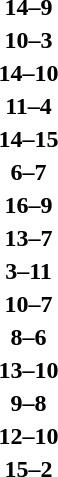<table>
<tr>
<th width=40%></th>
<th width=20%></th>
<th width=40%></th>
</tr>
<tr>
<td align=right><strong></strong></td>
<td align=center><strong>14–9</strong></td>
<td></td>
</tr>
<tr>
<td align=right><strong></strong></td>
<td align=center><strong>10–3</strong></td>
<td></td>
</tr>
<tr>
<td align=right><strong></strong></td>
<td align=center><strong>14–10</strong></td>
<td></td>
</tr>
<tr>
<td align=right><strong></strong></td>
<td align=center><strong>11–4</strong></td>
<td></td>
</tr>
<tr>
<td align=right></td>
<td align=center><strong>14–15</strong></td>
<td><strong></strong></td>
</tr>
<tr>
<td align=right></td>
<td align=center><strong>6–7</strong></td>
<td><strong></strong></td>
</tr>
<tr>
<td align=right><strong></strong></td>
<td align=center><strong>16–9</strong></td>
<td></td>
</tr>
<tr>
<td align=right><strong></strong></td>
<td align=center><strong>13–7</strong></td>
<td></td>
</tr>
<tr>
<td align=right></td>
<td align=center><strong>3–11 </strong></td>
<td><strong></strong></td>
</tr>
<tr>
<td align=right><strong></strong></td>
<td align=center><strong>10–7</strong></td>
<td></td>
</tr>
<tr>
<td align=right><strong></strong></td>
<td align=center><strong>8–6</strong></td>
<td></td>
</tr>
<tr>
<td align=right><strong></strong></td>
<td align=center><strong>13–10</strong></td>
<td></td>
</tr>
<tr>
<td align=right><strong></strong></td>
<td align=center><strong>9–8</strong></td>
<td></td>
</tr>
<tr>
<td align=right><strong></strong></td>
<td align=center><strong>12–10</strong></td>
<td></td>
</tr>
<tr>
<td align=right><strong></strong></td>
<td align=center><strong>15–2</strong></td>
<td></td>
</tr>
</table>
